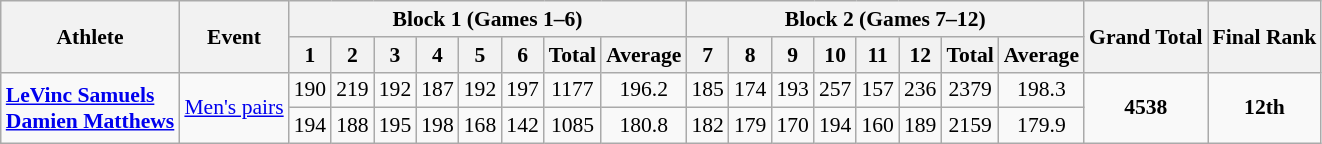<table class="wikitable" border="1" style="font-size:90%">
<tr>
<th rowspan=2>Athlete</th>
<th rowspan=2>Event</th>
<th colspan=8>Block 1 (Games 1–6)</th>
<th colspan=8>Block 2 (Games 7–12)</th>
<th rowspan=2>Grand Total</th>
<th rowspan=2>Final Rank</th>
</tr>
<tr>
<th>1</th>
<th>2</th>
<th>3</th>
<th>4</th>
<th>5</th>
<th>6</th>
<th>Total</th>
<th>Average</th>
<th>7</th>
<th>8</th>
<th>9</th>
<th>10</th>
<th>11</th>
<th>12</th>
<th>Total</th>
<th>Average</th>
</tr>
<tr>
<td rowspan=2><strong><a href='#'>LeVinc Samuels</a> <br> <a href='#'>Damien Matthews</a></strong></td>
<td rowspan=2><a href='#'>Men's pairs</a></td>
<td align=center>190</td>
<td align=center>219</td>
<td align=center>192</td>
<td align=center>187</td>
<td align=center>192</td>
<td align=center>197</td>
<td align=center>1177</td>
<td align=center>196.2</td>
<td align=center>185</td>
<td align=center>174</td>
<td align=center>193</td>
<td align=center>257</td>
<td align=center>157</td>
<td align=center>236</td>
<td align=center>2379</td>
<td align=center>198.3</td>
<td align=center rowspan=2> <strong>4538</strong></td>
<td align=center rowspan=2> <strong>12th</strong></td>
</tr>
<tr>
<td align=center>194</td>
<td align=center>188</td>
<td align=center>195</td>
<td align=center>198</td>
<td align=center>168</td>
<td align=center>142</td>
<td align=center>1085</td>
<td align=center>180.8</td>
<td align=center>182</td>
<td align=center>179</td>
<td align=center>170</td>
<td align=center>194</td>
<td align=center>160</td>
<td align=center>189</td>
<td align=center>2159</td>
<td align=center>179.9</td>
</tr>
</table>
